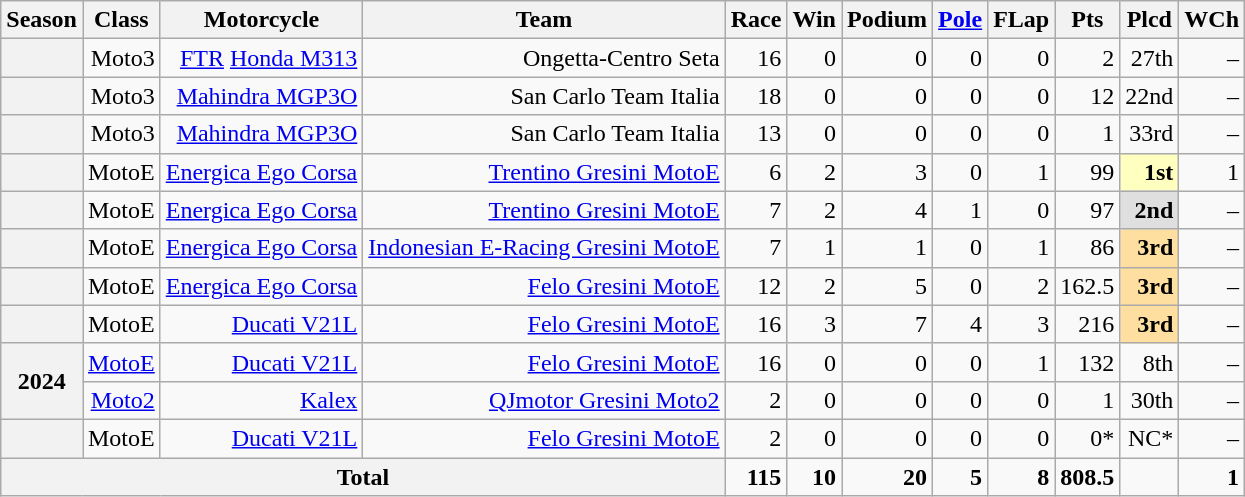<table class="wikitable" style=text-align:right>
<tr>
<th>Season</th>
<th>Class</th>
<th>Motorcycle</th>
<th>Team</th>
<th>Race</th>
<th>Win</th>
<th>Podium</th>
<th><a href='#'>Pole</a></th>
<th>FLap</th>
<th>Pts</th>
<th>Plcd</th>
<th>WCh</th>
</tr>
<tr>
<th></th>
<td>Moto3</td>
<td><a href='#'>FTR</a> <a href='#'>Honda M313</a></td>
<td>Ongetta-Centro Seta</td>
<td>16</td>
<td>0</td>
<td>0</td>
<td>0</td>
<td>0</td>
<td>2</td>
<td>27th</td>
<td>–</td>
</tr>
<tr>
<th></th>
<td>Moto3</td>
<td><a href='#'>Mahindra MGP3O</a></td>
<td>San Carlo Team Italia</td>
<td>18</td>
<td>0</td>
<td>0</td>
<td>0</td>
<td>0</td>
<td>12</td>
<td>22nd</td>
<td>–</td>
</tr>
<tr>
<th></th>
<td>Moto3</td>
<td><a href='#'>Mahindra MGP3O</a></td>
<td>San Carlo Team Italia</td>
<td>13</td>
<td>0</td>
<td>0</td>
<td>0</td>
<td>0</td>
<td>1</td>
<td>33rd</td>
<td>–</td>
</tr>
<tr>
<th></th>
<td>MotoE</td>
<td><a href='#'>Energica Ego Corsa</a></td>
<td><a href='#'>Trentino Gresini MotoE</a></td>
<td>6</td>
<td>2</td>
<td>3</td>
<td>0</td>
<td>1</td>
<td>99</td>
<td style="background:#ffffbf;"><strong>1st</strong></td>
<td>1</td>
</tr>
<tr>
<th></th>
<td>MotoE</td>
<td><a href='#'>Energica Ego Corsa</a></td>
<td><a href='#'>Trentino Gresini MotoE</a></td>
<td>7</td>
<td>2</td>
<td>4</td>
<td>1</td>
<td>0</td>
<td>97</td>
<td style="background:#dfdfdf;"><strong>2nd</strong></td>
<td>–</td>
</tr>
<tr>
<th></th>
<td>MotoE</td>
<td><a href='#'>Energica Ego Corsa</a></td>
<td><a href='#'>Indonesian E-Racing Gresini MotoE</a></td>
<td>7</td>
<td>1</td>
<td>1</td>
<td>0</td>
<td>1</td>
<td>86</td>
<td style="background:#ffdf9f;"><strong>3rd</strong></td>
<td>–</td>
</tr>
<tr>
<th></th>
<td>MotoE</td>
<td><a href='#'>Energica Ego Corsa</a></td>
<td><a href='#'>Felo Gresini MotoE</a></td>
<td>12</td>
<td>2</td>
<td>5</td>
<td>0</td>
<td>2</td>
<td>162.5</td>
<td style="background:#ffdf9f;"><strong>3rd</strong></td>
<td>–</td>
</tr>
<tr>
<th></th>
<td>MotoE</td>
<td><a href='#'>Ducati V21L</a></td>
<td><a href='#'>Felo Gresini MotoE</a></td>
<td>16</td>
<td>3</td>
<td>7</td>
<td>4</td>
<td>3</td>
<td>216</td>
<td style="background:#ffdf9f;"><strong>3rd</strong></td>
<td>–</td>
</tr>
<tr>
<th rowspan=2>2024</th>
<td><a href='#'>MotoE</a></td>
<td><a href='#'>Ducati V21L</a></td>
<td><a href='#'>Felo Gresini MotoE</a></td>
<td>16</td>
<td>0</td>
<td>0</td>
<td>0</td>
<td>1</td>
<td>132</td>
<td>8th</td>
<td>–</td>
</tr>
<tr>
<td><a href='#'>Moto2</a></td>
<td><a href='#'>Kalex</a></td>
<td><a href='#'>QJmotor Gresini Moto2</a></td>
<td>2</td>
<td>0</td>
<td>0</td>
<td>0</td>
<td>0</td>
<td>1</td>
<td>30th</td>
<td>–</td>
</tr>
<tr>
<th></th>
<td>MotoE</td>
<td><a href='#'>Ducati V21L</a></td>
<td><a href='#'>Felo Gresini MotoE</a></td>
<td>2</td>
<td>0</td>
<td>0</td>
<td>0</td>
<td>0</td>
<td>0*</td>
<td>NC*</td>
<td>–</td>
</tr>
<tr>
<th colspan=4>Total</th>
<td><strong>115</strong></td>
<td><strong>10</strong></td>
<td><strong>20</strong></td>
<td><strong>5</strong></td>
<td><strong>8</strong></td>
<td><strong>808.5</strong></td>
<td></td>
<td><strong>1</strong></td>
</tr>
</table>
